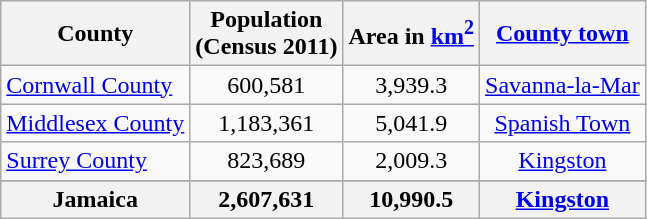<table class="wikitable sortable">
<tr>
<th>County</th>
<th>Population<br> (Census 2011)</th>
<th>Area in <a href='#'>km<sup>2</sup></a></th>
<th><a href='#'>County town</a></th>
</tr>
<tr>
<td><a href='#'>Cornwall County</a></td>
<td align="center">600,581</td>
<td align="center">3,939.3</td>
<td align="center"><a href='#'>Savanna-la-Mar</a></td>
</tr>
<tr>
<td><a href='#'>Middlesex County</a></td>
<td align="center">1,183,361</td>
<td align="center">5,041.9</td>
<td align="center"><a href='#'>Spanish Town</a></td>
</tr>
<tr>
<td><a href='#'>Surrey County</a></td>
<td align="center">823,689</td>
<td align="center">2,009.3</td>
<td align="center"><a href='#'>Kingston</a></td>
</tr>
<tr>
</tr>
<tr style="background:FF6347;" |- class="sortbottom">
<th>Jamaica</th>
<th>2,607,631</th>
<th>10,990.5</th>
<th><a href='#'>Kingston</a></th>
</tr>
</table>
